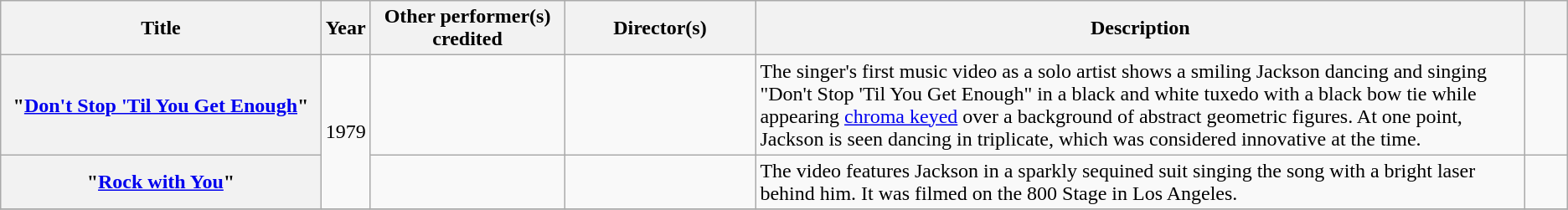<table class="wikitable sortable plainrowheaders" style="text-align:center;">
<tr>
<th scope="col" style="width:18em;">Title</th>
<th scope="col" style="width:2em;">Year</th>
<th scope="col" style="width:10em;">Other performer(s) credited</th>
<th scope="col" style="width:10em;">Director(s)</th>
<th scope="col" style="width:45em;" class="unsortable">Description</th>
<th scope="col" style="width:2em;" class="unsortable"></th>
</tr>
<tr>
<th scope="row">"<a href='#'>Don't Stop 'Til You Get Enough</a>"</th>
<td rowspan="2">1979</td>
<td></td>
<td></td>
<td style="text-align:left;">The singer's first music video as a solo artist shows a smiling Jackson dancing and singing "Don't Stop 'Til You Get Enough" in a black and white tuxedo with a black bow tie while appearing <a href='#'>chroma keyed</a> over a background of abstract geometric figures. At one point, Jackson is seen dancing in triplicate, which was considered innovative at the time.</td>
<td></td>
</tr>
<tr>
<th scope="row">"<a href='#'>Rock with You</a>"</th>
<td></td>
<td></td>
<td style="text-align:left;">The video features Jackson in a sparkly sequined suit singing the song with a bright laser behind him. It was filmed on the 800 Stage in Los Angeles.</td>
<td></td>
</tr>
<tr>
</tr>
</table>
